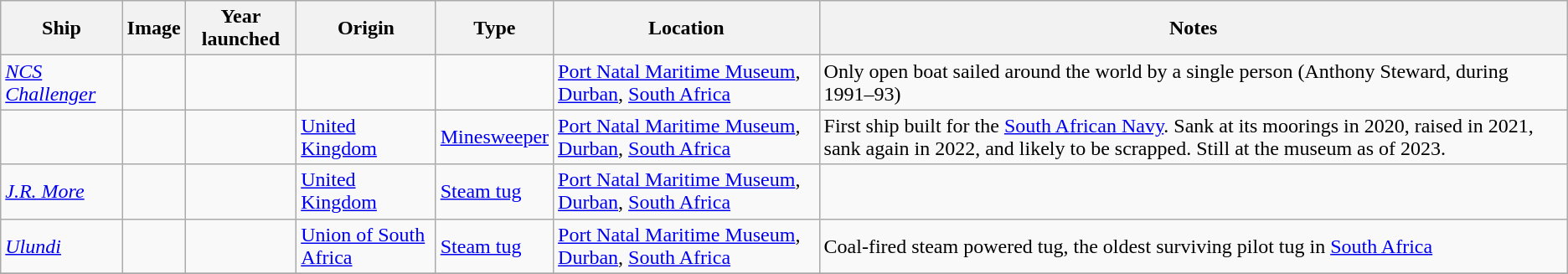<table class="wikitable sortable">
<tr>
<th>Ship</th>
<th>Image</th>
<th>Year launched</th>
<th>Origin</th>
<th>Type</th>
<th>Location</th>
<th>Notes</th>
</tr>
<tr>
<td data-sort-value="Challenger"><em><a href='#'>NCS Challenger</a></em></td>
<td></td>
<td></td>
<td></td>
<td></td>
<td><a href='#'>Port Natal Maritime Museum</a>, <a href='#'>Durban</a>, <a href='#'>South Africa</a></td>
<td>Only open boat sailed around the world by a single person (Anthony Steward, during 1991–93)</td>
</tr>
<tr>
<td></td>
<td></td>
<td></td>
<td> <a href='#'>United Kingdom</a></td>
<td><a href='#'>Minesweeper</a></td>
<td><a href='#'>Port Natal Maritime Museum</a>, <a href='#'>Durban</a>, <a href='#'>South Africa</a><br></td>
<td>First ship built for the <a href='#'>South African Navy</a>. Sank at its moorings in 2020, raised in 2021, sank again in 2022, and likely to be scrapped. Still at the museum as of 2023.</td>
</tr>
<tr>
<td data-sort-value=J.R. More><em><a href='#'>J.R. More</a></em></td>
<td></td>
<td></td>
<td> <a href='#'>United Kingdom</a></td>
<td><a href='#'>Steam tug</a></td>
<td><a href='#'>Port Natal Maritime Museum</a>, <a href='#'>Durban</a>, <a href='#'>South Africa</a><br></td>
</tr>
<tr>
<td data-sort-value="Ulundi"><a href='#'><em>Ulundi</em></a></td>
<td></td>
<td></td>
<td> <a href='#'>Union of South Africa</a></td>
<td><a href='#'>Steam tug</a></td>
<td><a href='#'>Port Natal Maritime Museum</a>, <a href='#'>Durban</a>, <a href='#'>South Africa</a><br></td>
<td>Coal-fired steam powered tug, the oldest surviving pilot tug in <a href='#'>South Africa</a></td>
</tr>
<tr>
</tr>
</table>
